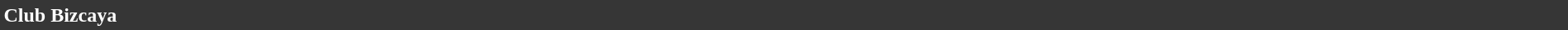<table style="width: 100%; background:#363636; color:white;">
<tr>
<td><strong>Club Bizcaya</strong></td>
</tr>
</table>
